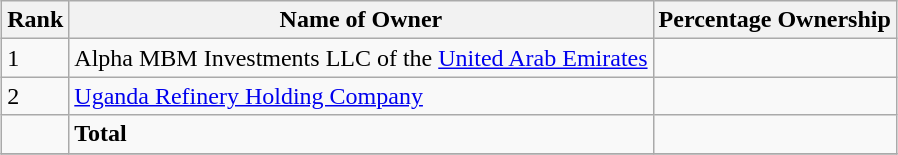<table class="wikitable sortable" style="margin: 0.5em auto">
<tr>
<th>Rank</th>
<th>Name of Owner</th>
<th>Percentage Ownership</th>
</tr>
<tr>
<td>1</td>
<td>Alpha MBM Investments LLC of the <a href='#'>United Arab Emirates</a></td>
<td></td>
</tr>
<tr>
<td>2</td>
<td><a href='#'>Uganda Refinery Holding Company</a></td>
<td></td>
</tr>
<tr>
<td></td>
<td><strong>Total</strong></td>
<td></td>
</tr>
<tr>
</tr>
</table>
